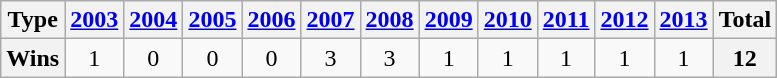<table class="wikitable">
<tr>
<th scope="col">Type</th>
<th scope="col"><a href='#'>2003</a></th>
<th scope="col"><a href='#'>2004</a></th>
<th scope="col"><a href='#'>2005</a></th>
<th scope="col"><a href='#'>2006</a></th>
<th scope="col"><a href='#'>2007</a></th>
<th scope="col"><a href='#'>2008</a></th>
<th scope="col"><a href='#'>2009</a></th>
<th scope="col"><a href='#'>2010</a></th>
<th scope="col"><a href='#'>2011</a></th>
<th scope="col"><a href='#'>2012</a></th>
<th scope="col"><a href='#'>2013</a></th>
<th scope="col">Total</th>
</tr>
<tr align=center>
<th>Wins</th>
<td>1</td>
<td>0</td>
<td>0</td>
<td>0</td>
<td>3</td>
<td>3</td>
<td>1</td>
<td>1</td>
<td>1</td>
<td>1</td>
<td>1</td>
<th>12</th>
</tr>
</table>
